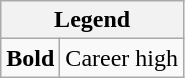<table class="wikitable mw-collapsible mw-collapsed">
<tr>
<th colspan="2">Legend</th>
</tr>
<tr>
<td><strong>Bold</strong></td>
<td>Career high</td>
</tr>
</table>
